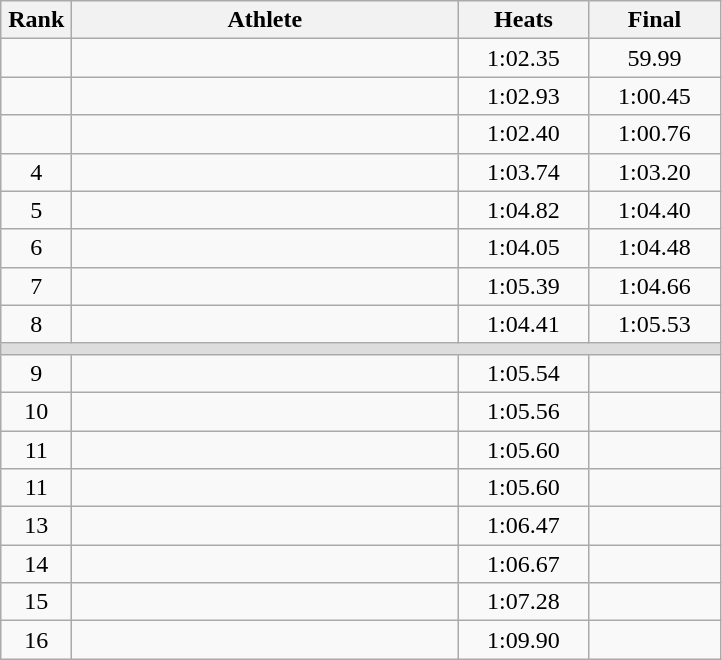<table class=wikitable style="text-align:center">
<tr>
<th width=40>Rank</th>
<th width=250>Athlete</th>
<th width=80>Heats</th>
<th width=80>Final</th>
</tr>
<tr>
<td></td>
<td align=left></td>
<td>1:02.35</td>
<td>59.99</td>
</tr>
<tr>
<td></td>
<td align=left></td>
<td>1:02.93</td>
<td>1:00.45</td>
</tr>
<tr>
<td></td>
<td align=left></td>
<td>1:02.40</td>
<td>1:00.76</td>
</tr>
<tr>
<td>4</td>
<td align=left></td>
<td>1:03.74</td>
<td>1:03.20</td>
</tr>
<tr>
<td>5</td>
<td align=left></td>
<td>1:04.82</td>
<td>1:04.40</td>
</tr>
<tr>
<td>6</td>
<td align=left></td>
<td>1:04.05</td>
<td>1:04.48</td>
</tr>
<tr>
<td>7</td>
<td align=left></td>
<td>1:05.39</td>
<td>1:04.66</td>
</tr>
<tr>
<td>8</td>
<td align=left></td>
<td>1:04.41</td>
<td>1:05.53</td>
</tr>
<tr bgcolor=#DDDDDD>
<td colspan=4></td>
</tr>
<tr>
<td>9</td>
<td align=left></td>
<td>1:05.54</td>
<td></td>
</tr>
<tr>
<td>10</td>
<td align=left></td>
<td>1:05.56</td>
<td></td>
</tr>
<tr>
<td>11</td>
<td align=left></td>
<td>1:05.60</td>
<td></td>
</tr>
<tr>
<td>11</td>
<td align=left></td>
<td>1:05.60</td>
<td></td>
</tr>
<tr>
<td>13</td>
<td align=left></td>
<td>1:06.47</td>
<td></td>
</tr>
<tr>
<td>14</td>
<td align=left></td>
<td>1:06.67</td>
<td></td>
</tr>
<tr>
<td>15</td>
<td align=left></td>
<td>1:07.28</td>
<td></td>
</tr>
<tr>
<td>16</td>
<td align=left></td>
<td>1:09.90</td>
<td></td>
</tr>
</table>
